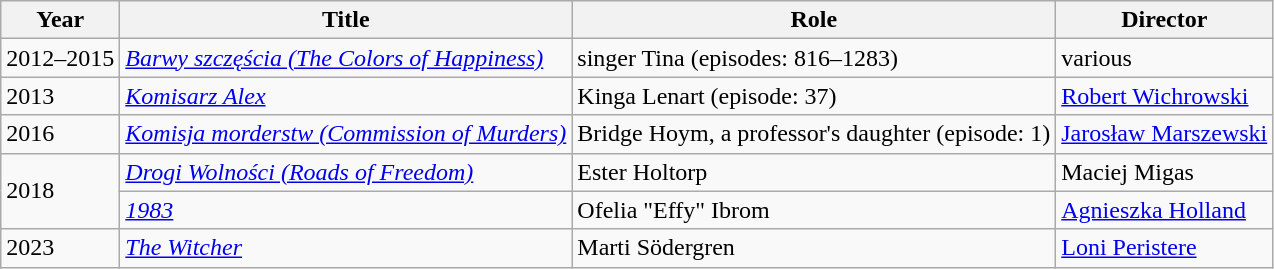<table class="wikitable" border="1">
<tr>
<th>Year</th>
<th>Title</th>
<th>Role</th>
<th>Director</th>
</tr>
<tr>
<td>2012–2015</td>
<td><em><a href='#'>Barwy szczęścia (The Colors of Happiness)</a></em></td>
<td>singer Tina (episodes: 816–1283)</td>
<td>various</td>
</tr>
<tr>
<td>2013</td>
<td><em><a href='#'>Komisarz Alex</a></em></td>
<td>Kinga Lenart (episode: 37)</td>
<td><a href='#'>Robert Wichrowski</a></td>
</tr>
<tr>
<td>2016</td>
<td><em><a href='#'>Komisja morderstw (Commission of Murders)</a></em></td>
<td>Bridge Hoym, a professor's daughter (episode: 1)</td>
<td><a href='#'>Jarosław Marszewski</a></td>
</tr>
<tr>
<td rowspan = 2>2018</td>
<td><em><a href='#'>Drogi Wolności (Roads of Freedom)</a></em></td>
<td>Ester Holtorp</td>
<td>Maciej Migas</td>
</tr>
<tr>
<td><em><a href='#'>1983</a></em></td>
<td>Ofelia "Effy" Ibrom</td>
<td><a href='#'>Agnieszka Holland</a></td>
</tr>
<tr>
<td>2023</td>
<td><em><a href='#'>The Witcher</a></em></td>
<td>Marti Södergren</td>
<td><a href='#'>Loni Peristere</a></td>
</tr>
</table>
